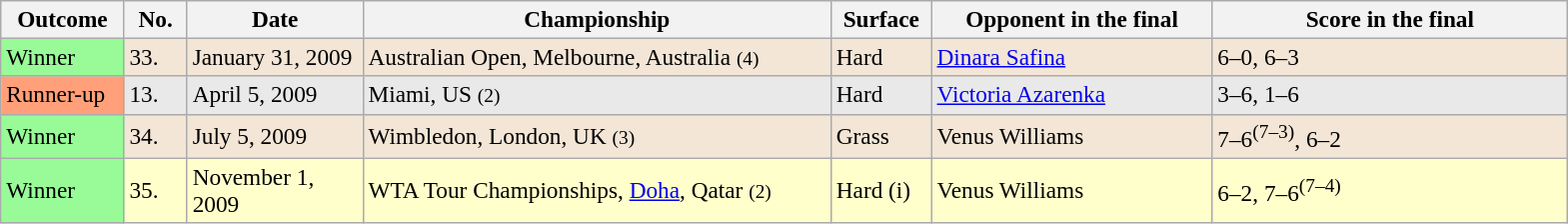<table class="sortable wikitable" style=font-size:97%>
<tr>
<th width=75>Outcome</th>
<th width=35>No.</th>
<th width=110>Date</th>
<th width=305>Championship</th>
<th width=60>Surface</th>
<th width=180>Opponent in the final</th>
<th width=230>Score in the final</th>
</tr>
<tr bgcolor=f3e6d7>
<td bgcolor=98FB98>Winner</td>
<td>33.</td>
<td>January 31, 2009</td>
<td>Australian Open, Melbourne, Australia <small>(4)</small></td>
<td>Hard</td>
<td> <a href='#'>Dinara Safina</a></td>
<td>6–0, 6–3</td>
</tr>
<tr bgcolor=e9e9e9>
<td bgcolor=ffa07a>Runner-up</td>
<td>13.</td>
<td>April 5, 2009</td>
<td>Miami, US <small>(2)</small></td>
<td>Hard</td>
<td> <a href='#'>Victoria Azarenka</a></td>
<td>3–6, 1–6</td>
</tr>
<tr bgcolor=f3e6d7>
<td bgcolor=98FB98>Winner</td>
<td>34.</td>
<td>July 5, 2009</td>
<td>Wimbledon, London, UK <small>(3)</small></td>
<td>Grass</td>
<td> Venus Williams</td>
<td>7–6<sup>(7–3)</sup>, 6–2</td>
</tr>
<tr bgcolor=ffffcc>
<td bgcolor=98FB98>Winner</td>
<td>35.</td>
<td>November 1, 2009</td>
<td>WTA Tour Championships, <a href='#'>Doha</a>, Qatar <small>(2)</small></td>
<td>Hard (i)</td>
<td> Venus Williams</td>
<td>6–2, 7–6<sup>(7–4)</sup></td>
</tr>
</table>
